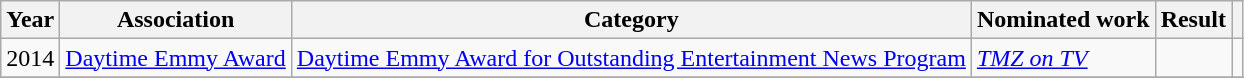<table class="wikitable">
<tr>
<th>Year</th>
<th>Association</th>
<th>Category</th>
<th>Nominated work</th>
<th>Result</th>
<th></th>
</tr>
<tr>
<td>2014</td>
<td><a href='#'>Daytime Emmy Award</a></td>
<td><a href='#'>Daytime Emmy Award for Outstanding Entertainment News Program</a></td>
<td><em><a href='#'>TMZ on TV</a></em></td>
<td></td>
<td></td>
</tr>
<tr>
</tr>
</table>
